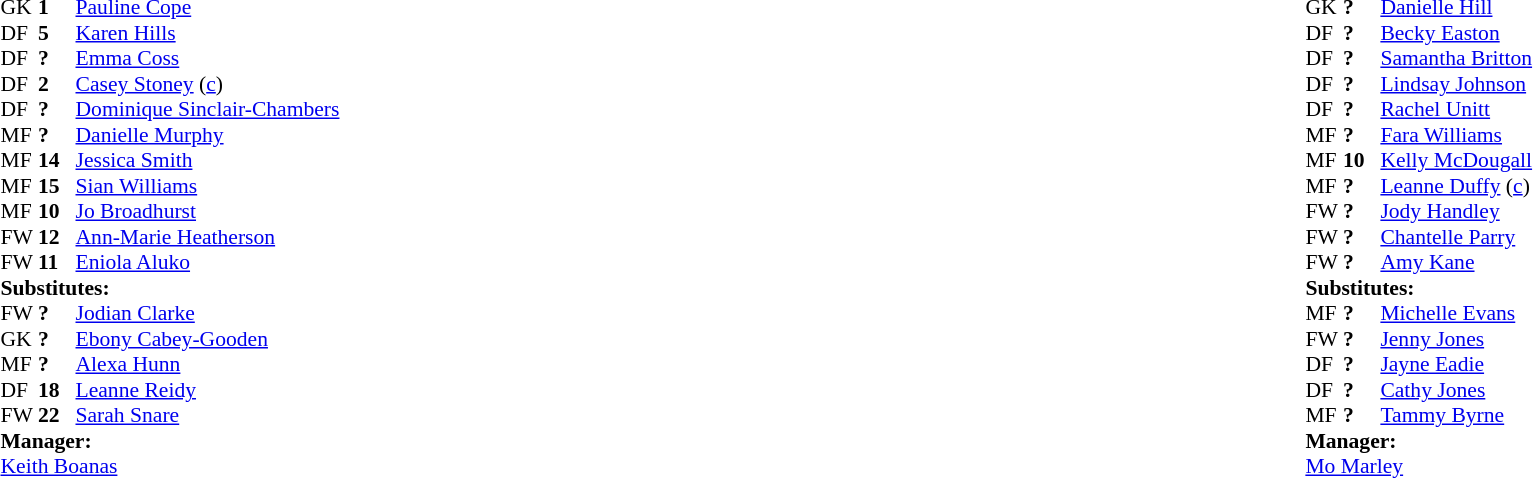<table width="100%">
<tr>
<td valign="top" width="50%"><br><table style="font-size: 90%" cellspacing="0" cellpadding="0">
<tr>
<td colspan="4"></td>
</tr>
<tr>
<th width="25"></th>
<th width="25"></th>
</tr>
<tr>
<td>GK</td>
<td><strong>1</strong></td>
<td> <a href='#'>Pauline Cope</a></td>
</tr>
<tr>
<td>DF</td>
<td><strong>5</strong></td>
<td> <a href='#'>Karen Hills</a></td>
</tr>
<tr>
<td>DF</td>
<td><strong>?</strong></td>
<td> <a href='#'>Emma Coss</a></td>
</tr>
<tr>
<td>DF</td>
<td><strong>2</strong></td>
<td> <a href='#'>Casey Stoney</a> (<a href='#'>c</a>)</td>
</tr>
<tr>
<td>DF</td>
<td><strong>?</strong></td>
<td> <a href='#'>Dominique Sinclair-Chambers</a></td>
</tr>
<tr>
<td>MF</td>
<td><strong>?</strong></td>
<td> <a href='#'>Danielle Murphy</a></td>
</tr>
<tr>
<td>MF</td>
<td><strong>14</strong></td>
<td> <a href='#'>Jessica Smith</a></td>
</tr>
<tr>
<td>MF</td>
<td><strong>15</strong></td>
<td> <a href='#'>Sian Williams</a></td>
</tr>
<tr>
<td>MF</td>
<td><strong>10</strong></td>
<td> <a href='#'>Jo Broadhurst</a></td>
</tr>
<tr>
<td>FW</td>
<td><strong>12</strong></td>
<td> <a href='#'>Ann-Marie Heatherson</a></td>
<td></td>
<td></td>
</tr>
<tr>
<td>FW</td>
<td><strong>11</strong></td>
<td> <a href='#'>Eniola Aluko</a></td>
</tr>
<tr>
<td colspan=4><strong>Substitutes:</strong></td>
</tr>
<tr>
<td>FW</td>
<td><strong>?</strong></td>
<td> <a href='#'>Jodian Clarke</a></td>
<td></td>
<td></td>
</tr>
<tr>
<td>GK</td>
<td><strong>?</strong></td>
<td> <a href='#'>Ebony Cabey-Gooden</a></td>
</tr>
<tr>
<td>MF</td>
<td><strong>?</strong></td>
<td> <a href='#'>Alexa Hunn</a></td>
</tr>
<tr>
<td>DF</td>
<td><strong>18</strong></td>
<td> <a href='#'>Leanne Reidy</a></td>
</tr>
<tr>
<td>FW</td>
<td><strong>22</strong></td>
<td> <a href='#'>Sarah Snare</a></td>
</tr>
<tr>
<td colspan=4><strong>Manager:</strong></td>
</tr>
<tr>
<td colspan="4"> <a href='#'>Keith Boanas</a></td>
</tr>
</table>
</td>
<td valign="top"></td>
<td valign="top" width="50%"><br><table style="font-size: 90%" cellspacing="0" cellpadding="0" align=center>
<tr>
<td colspan="4"></td>
</tr>
<tr>
<th width="25"></th>
<th width="25"></th>
</tr>
<tr>
<td>GK</td>
<td><strong>?</strong></td>
<td> <a href='#'>Danielle Hill</a></td>
</tr>
<tr>
<td>DF</td>
<td><strong>?</strong></td>
<td> <a href='#'>Becky Easton</a></td>
</tr>
<tr>
<td>DF</td>
<td><strong>?</strong></td>
<td> <a href='#'>Samantha Britton</a></td>
</tr>
<tr>
<td>DF</td>
<td><strong>?</strong></td>
<td> <a href='#'>Lindsay Johnson</a></td>
</tr>
<tr>
<td>DF</td>
<td><strong>?</strong></td>
<td> <a href='#'>Rachel Unitt</a></td>
</tr>
<tr>
<td>MF</td>
<td><strong>?</strong></td>
<td> <a href='#'>Fara Williams</a></td>
</tr>
<tr>
<td>MF</td>
<td><strong>10</strong></td>
<td> <a href='#'>Kelly McDougall</a></td>
</tr>
<tr>
<td>MF</td>
<td><strong>?</strong></td>
<td> <a href='#'>Leanne Duffy</a> (<a href='#'>c</a>)</td>
<td></td>
<td></td>
</tr>
<tr>
<td>FW</td>
<td><strong>?</strong></td>
<td> <a href='#'>Jody Handley</a></td>
</tr>
<tr>
<td>FW</td>
<td><strong>?</strong></td>
<td> <a href='#'>Chantelle Parry</a></td>
<td></td>
</tr>
<tr>
<td>FW</td>
<td><strong>?</strong></td>
<td> <a href='#'>Amy Kane</a></td>
<td></td>
<td></td>
</tr>
<tr>
<td colspan=4><strong>Substitutes:</strong></td>
</tr>
<tr>
<td>MF</td>
<td><strong>?</strong></td>
<td> <a href='#'>Michelle Evans</a></td>
<td></td>
<td></td>
</tr>
<tr>
<td>FW</td>
<td><strong>?</strong></td>
<td> <a href='#'>Jenny Jones</a></td>
<td></td>
<td></td>
</tr>
<tr>
<td>DF</td>
<td><strong>?</strong></td>
<td> <a href='#'>Jayne Eadie</a></td>
</tr>
<tr>
<td>DF</td>
<td><strong>?</strong></td>
<td> <a href='#'>Cathy Jones</a></td>
</tr>
<tr>
<td>MF</td>
<td><strong>?</strong></td>
<td> <a href='#'>Tammy Byrne</a></td>
</tr>
<tr>
<td colspan=4><strong>Manager:</strong></td>
</tr>
<tr>
<td colspan="4"> <a href='#'>Mo Marley</a></td>
</tr>
</table>
</td>
</tr>
</table>
